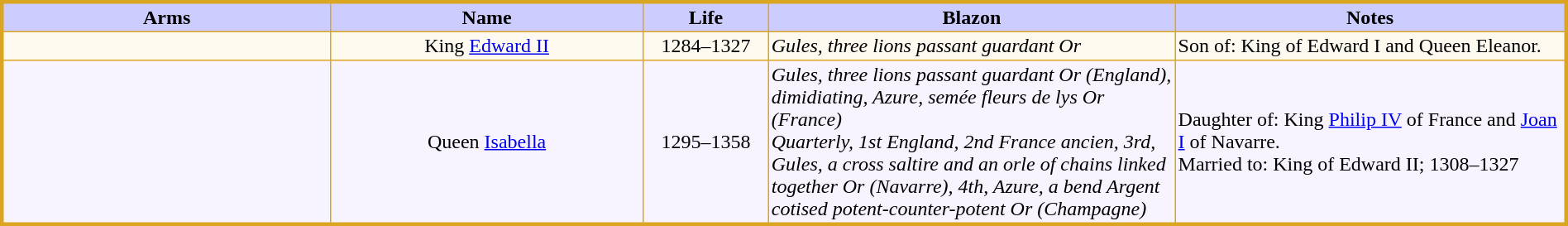<table width="100%" border="1" cellpadding="2" cellspacing="0" style="margin: 0.5em 0.3em 0.5em 0; background: #f9f9f9; border: 3px solid goldenrod; border-collapse: collapse;">
<tr>
<th width="21%" bgcolor = "#ccccff">Arms</th>
<th width="20%" bgcolor = "#ccccff">Name</th>
<th width="8%" bgcolor = "#ccccff">Life</th>
<th width="26%" bgcolor = "#ccccff">Blazon</th>
<th width="26%" bgcolor = "#ccccff">Notes</th>
</tr>
<tr bgcolor=fffaf0>
<td align="center"></td>
<td align="center">King <a href='#'>Edward II</a></td>
<td align="center">1284–1327</td>
<td><em>Gules, three lions passant guardant Or</em></td>
<td>Son of: King of Edward I and Queen Eleanor.</td>
</tr>
<tr bgcolor=#f8f4ff>
<td align="center"> </td>
<td align="center">Queen <a href='#'>Isabella</a></td>
<td align="center">1295–1358</td>
<td><em>Gules, three lions passant guardant Or (England), dimidiating, Azure, semée fleurs de lys Or (France)</em><br><em>Quarterly, 1st England, 2nd France ancien, 3rd, Gules, a cross saltire and an orle of chains linked together Or (Navarre), 4th, Azure, a bend Argent cotised potent-counter-potent Or (Champagne)</em></td>
<td>Daughter of: King <a href='#'>Philip IV</a> of France and <a href='#'>Joan I</a> of Navarre.<br>Married to: King of Edward II; 1308–1327</td>
</tr>
</table>
